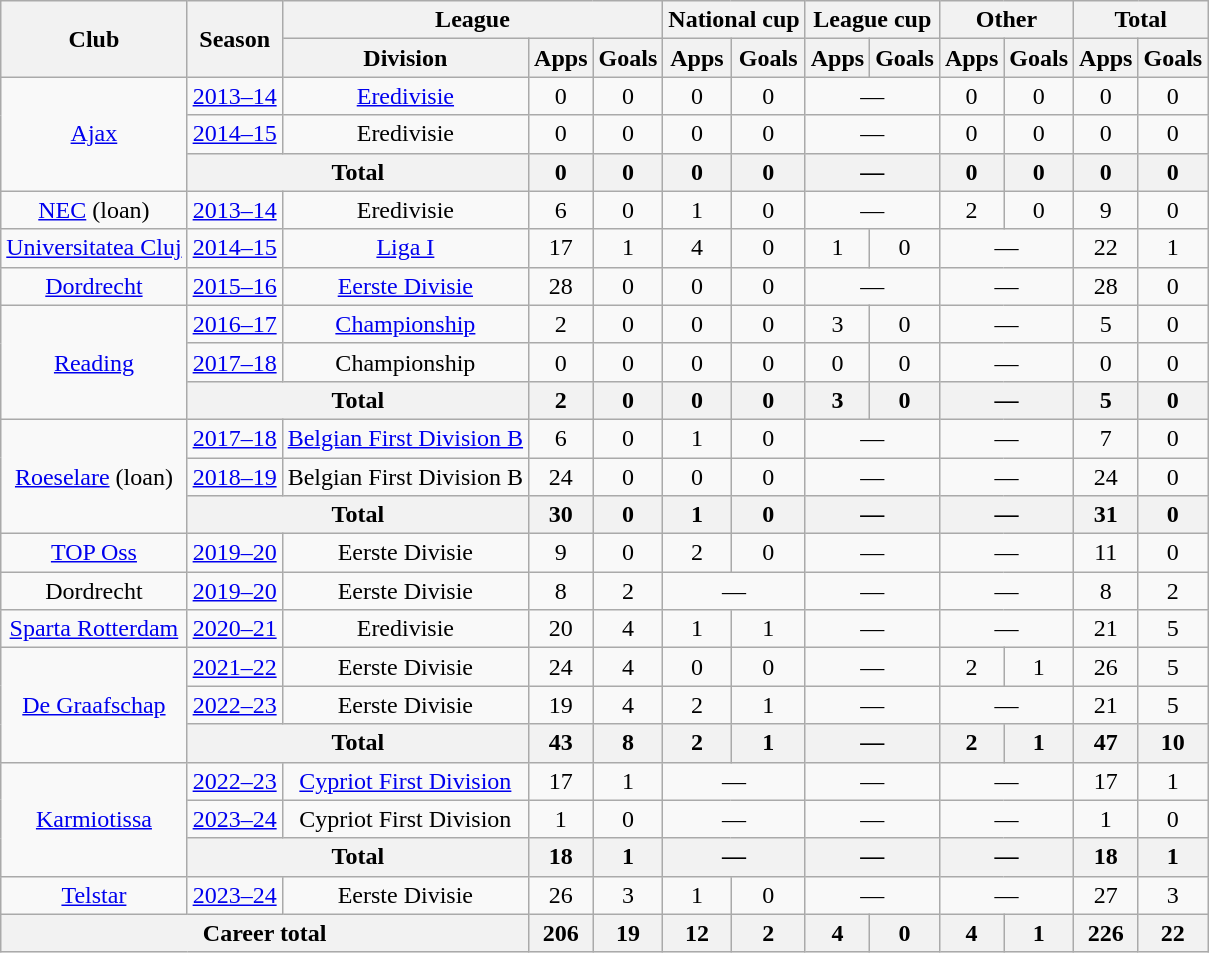<table class="wikitable" style="text-align: center">
<tr>
<th rowspan="2">Club</th>
<th rowspan="2">Season</th>
<th colspan="3">League</th>
<th colspan="2">National cup</th>
<th colspan="2">League cup</th>
<th colspan="2">Other</th>
<th colspan="2">Total</th>
</tr>
<tr>
<th>Division</th>
<th>Apps</th>
<th>Goals</th>
<th>Apps</th>
<th>Goals</th>
<th>Apps</th>
<th>Goals</th>
<th>Apps</th>
<th>Goals</th>
<th>Apps</th>
<th>Goals</th>
</tr>
<tr>
<td rowspan="3"><a href='#'>Ajax</a></td>
<td><a href='#'>2013–14</a></td>
<td><a href='#'>Eredivisie</a></td>
<td>0</td>
<td>0</td>
<td>0</td>
<td>0</td>
<td colspan="2">—</td>
<td>0</td>
<td>0</td>
<td>0</td>
<td>0</td>
</tr>
<tr>
<td><a href='#'>2014–15</a></td>
<td>Eredivisie</td>
<td>0</td>
<td>0</td>
<td>0</td>
<td>0</td>
<td colspan="2">—</td>
<td>0</td>
<td>0</td>
<td>0</td>
<td>0</td>
</tr>
<tr>
<th colspan="2">Total</th>
<th>0</th>
<th>0</th>
<th>0</th>
<th>0</th>
<th colspan="2">—</th>
<th>0</th>
<th>0</th>
<th>0</th>
<th>0</th>
</tr>
<tr>
<td><a href='#'>NEC</a> (loan)</td>
<td><a href='#'>2013–14</a></td>
<td>Eredivisie</td>
<td>6</td>
<td>0</td>
<td>1</td>
<td>0</td>
<td colspan="2">—</td>
<td>2</td>
<td>0</td>
<td>9</td>
<td>0</td>
</tr>
<tr>
<td><a href='#'>Universitatea Cluj</a></td>
<td><a href='#'>2014–15</a></td>
<td><a href='#'>Liga I</a></td>
<td>17</td>
<td>1</td>
<td>4</td>
<td>0</td>
<td>1</td>
<td>0</td>
<td colspan="2">—</td>
<td>22</td>
<td>1</td>
</tr>
<tr>
<td><a href='#'>Dordrecht</a></td>
<td><a href='#'>2015–16</a></td>
<td><a href='#'>Eerste Divisie</a></td>
<td>28</td>
<td>0</td>
<td>0</td>
<td>0</td>
<td colspan="2">—</td>
<td colspan="2">—</td>
<td>28</td>
<td>0</td>
</tr>
<tr>
<td rowspan="3"><a href='#'>Reading</a></td>
<td><a href='#'>2016–17</a></td>
<td><a href='#'>Championship</a></td>
<td>2</td>
<td>0</td>
<td>0</td>
<td>0</td>
<td>3</td>
<td>0</td>
<td colspan="2">—</td>
<td>5</td>
<td>0</td>
</tr>
<tr>
<td><a href='#'>2017–18</a></td>
<td>Championship</td>
<td>0</td>
<td>0</td>
<td>0</td>
<td>0</td>
<td>0</td>
<td>0</td>
<td colspan="2">—</td>
<td>0</td>
<td>0</td>
</tr>
<tr>
<th colspan="2">Total</th>
<th>2</th>
<th>0</th>
<th>0</th>
<th>0</th>
<th>3</th>
<th>0</th>
<th colspan="2">—</th>
<th>5</th>
<th>0</th>
</tr>
<tr>
<td rowspan="3"><a href='#'>Roeselare</a> (loan)</td>
<td><a href='#'>2017–18</a></td>
<td><a href='#'>Belgian First Division B</a></td>
<td>6</td>
<td>0</td>
<td>1</td>
<td>0</td>
<td colspan="2">—</td>
<td colspan="2">—</td>
<td>7</td>
<td>0</td>
</tr>
<tr>
<td><a href='#'>2018–19</a></td>
<td>Belgian First Division B</td>
<td>24</td>
<td>0</td>
<td>0</td>
<td>0</td>
<td colspan="2">—</td>
<td colspan="2">—</td>
<td>24</td>
<td>0</td>
</tr>
<tr>
<th colspan="2">Total</th>
<th>30</th>
<th>0</th>
<th>1</th>
<th>0</th>
<th colspan="2">—</th>
<th colspan="2">—</th>
<th>31</th>
<th>0</th>
</tr>
<tr>
<td><a href='#'>TOP Oss</a></td>
<td><a href='#'>2019–20</a></td>
<td>Eerste Divisie</td>
<td>9</td>
<td>0</td>
<td>2</td>
<td>0</td>
<td colspan="2">—</td>
<td colspan="2">—</td>
<td>11</td>
<td>0</td>
</tr>
<tr>
<td>Dordrecht</td>
<td><a href='#'>2019–20</a></td>
<td>Eerste Divisie</td>
<td>8</td>
<td>2</td>
<td colspan="2">—</td>
<td colspan="2">—</td>
<td colspan="2">—</td>
<td>8</td>
<td>2</td>
</tr>
<tr>
<td><a href='#'>Sparta Rotterdam</a></td>
<td><a href='#'>2020–21</a></td>
<td>Eredivisie</td>
<td>20</td>
<td>4</td>
<td>1</td>
<td>1</td>
<td colspan="2">—</td>
<td colspan="2">—</td>
<td>21</td>
<td>5</td>
</tr>
<tr>
<td rowspan="3"><a href='#'>De Graafschap</a></td>
<td><a href='#'>2021–22</a></td>
<td>Eerste Divisie</td>
<td>24</td>
<td>4</td>
<td>0</td>
<td>0</td>
<td colspan="2">—</td>
<td>2</td>
<td>1</td>
<td>26</td>
<td>5</td>
</tr>
<tr>
<td><a href='#'>2022–23</a></td>
<td>Eerste Divisie</td>
<td>19</td>
<td>4</td>
<td>2</td>
<td>1</td>
<td colspan="2">—</td>
<td colspan="2">—</td>
<td>21</td>
<td>5</td>
</tr>
<tr>
<th colspan="2">Total</th>
<th>43</th>
<th>8</th>
<th>2</th>
<th>1</th>
<th colspan="2">—</th>
<th>2</th>
<th>1</th>
<th>47</th>
<th>10</th>
</tr>
<tr>
<td rowspan="3"><a href='#'>Karmiotissa</a></td>
<td><a href='#'>2022–23</a></td>
<td><a href='#'>Cypriot First Division</a></td>
<td>17</td>
<td>1</td>
<td colspan="2">—</td>
<td colspan="2">—</td>
<td colspan="2">—</td>
<td>17</td>
<td>1</td>
</tr>
<tr>
<td><a href='#'>2023–24</a></td>
<td>Cypriot First Division</td>
<td>1</td>
<td>0</td>
<td colspan="2">—</td>
<td colspan="2">—</td>
<td colspan="2">—</td>
<td>1</td>
<td>0</td>
</tr>
<tr>
<th colspan="2">Total</th>
<th>18</th>
<th>1</th>
<th colspan="2">—</th>
<th colspan="2">—</th>
<th colspan="2">—</th>
<th>18</th>
<th>1</th>
</tr>
<tr>
<td><a href='#'>Telstar</a></td>
<td><a href='#'>2023–24</a></td>
<td>Eerste Divisie</td>
<td>26</td>
<td>3</td>
<td>1</td>
<td>0</td>
<td colspan="2">—</td>
<td colspan="2">—</td>
<td>27</td>
<td>3</td>
</tr>
<tr>
<th colspan="3">Career total</th>
<th>206</th>
<th>19</th>
<th>12</th>
<th>2</th>
<th>4</th>
<th>0</th>
<th>4</th>
<th>1</th>
<th>226</th>
<th>22</th>
</tr>
</table>
